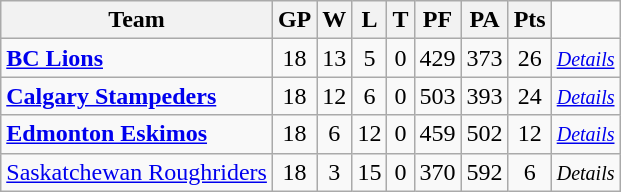<table class="wikitable">
<tr>
<th>Team</th>
<th>GP</th>
<th>W</th>
<th>L</th>
<th>T</th>
<th>PF</th>
<th>PA</th>
<th>Pts</th>
</tr>
<tr align="center">
<td align="left"><strong><a href='#'>BC Lions</a></strong></td>
<td>18</td>
<td>13</td>
<td>5</td>
<td>0</td>
<td>429</td>
<td>373</td>
<td>26</td>
<td><small><em><a href='#'>Details</a></em></small></td>
</tr>
<tr align="center">
<td align="left"><strong><a href='#'>Calgary Stampeders</a></strong></td>
<td>18</td>
<td>12</td>
<td>6</td>
<td>0</td>
<td>503</td>
<td>393</td>
<td>24</td>
<td><small><em><a href='#'>Details</a></em></small></td>
</tr>
<tr align="center">
<td align="left"><strong><a href='#'>Edmonton Eskimos</a></strong></td>
<td>18</td>
<td>6</td>
<td>12</td>
<td>0</td>
<td>459</td>
<td>502</td>
<td>12</td>
<td><small><em><a href='#'>Details</a></em></small></td>
</tr>
<tr align="center">
<td align="left"><a href='#'>Saskatchewan Roughriders</a></td>
<td>18</td>
<td>3</td>
<td>15</td>
<td>0</td>
<td>370</td>
<td>592</td>
<td>6</td>
<td><small><em>Details</em></small></td>
</tr>
</table>
